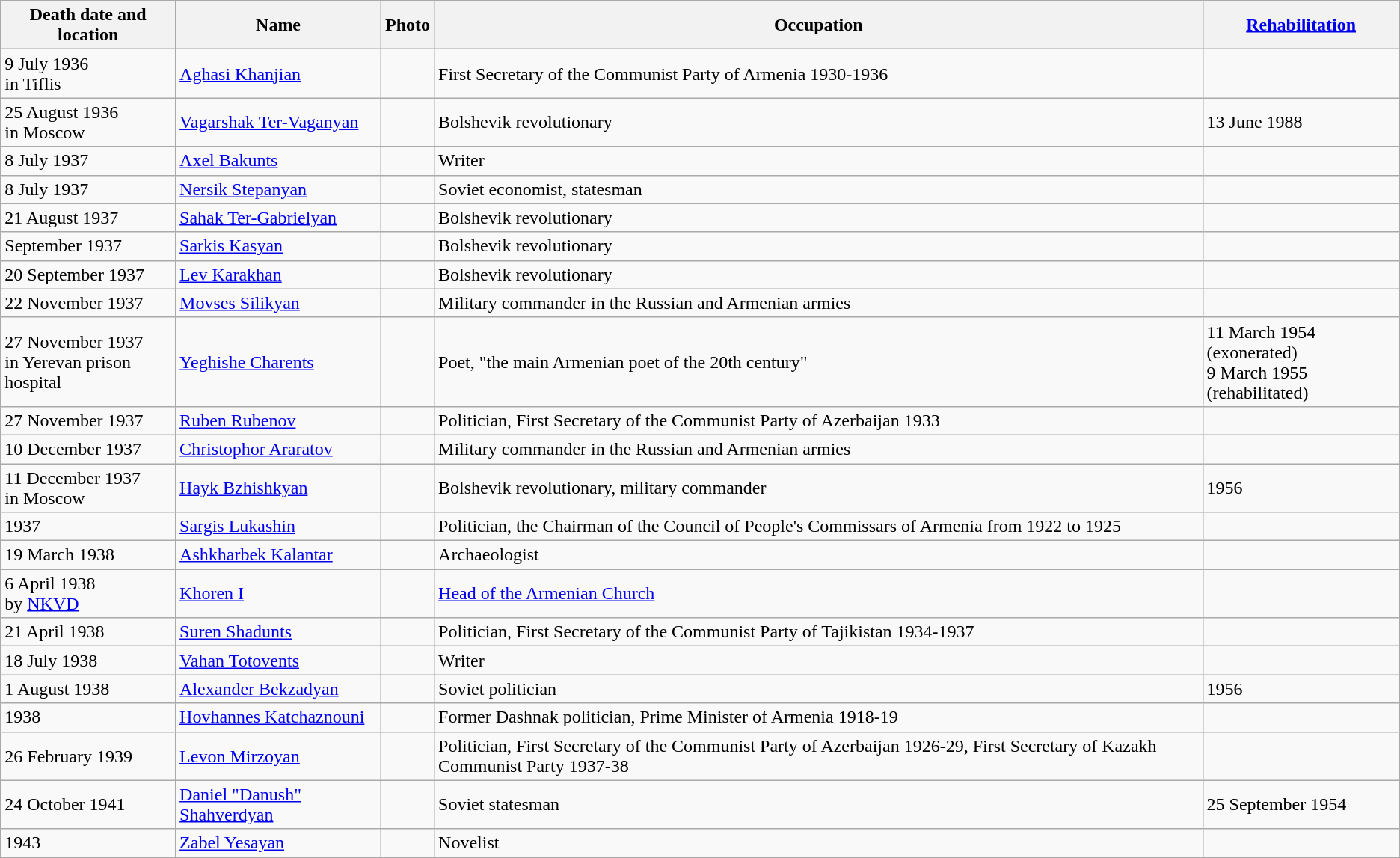<table class="wikitable">
<tr>
<th>Death date and location</th>
<th>Name</th>
<th>Photo</th>
<th>Occupation</th>
<th><a href='#'>Rehabilitation</a></th>
</tr>
<tr>
<td>9 July 1936<br>in Tiflis</td>
<td><a href='#'>Aghasi Khanjian</a></td>
<td></td>
<td>First Secretary of the Communist Party of Armenia 1930-1936</td>
<td></td>
</tr>
<tr>
<td>25 August 1936<br>in Moscow</td>
<td><a href='#'>Vagarshak Ter-Vaganyan</a></td>
<td></td>
<td>Bolshevik revolutionary</td>
<td>13 June 1988</td>
</tr>
<tr>
<td>8 July 1937</td>
<td><a href='#'>Axel Bakunts</a></td>
<td></td>
<td>Writer</td>
<td></td>
</tr>
<tr>
<td>8 July 1937</td>
<td><a href='#'>Nersik Stepanyan</a></td>
<td></td>
<td>Soviet economist, statesman</td>
<td></td>
</tr>
<tr>
<td>21 August 1937</td>
<td><a href='#'>Sahak Ter-Gabrielyan</a></td>
<td></td>
<td>Bolshevik revolutionary</td>
<td></td>
</tr>
<tr>
<td>September 1937</td>
<td><a href='#'>Sarkis Kasyan</a></td>
<td></td>
<td>Bolshevik revolutionary</td>
<td></td>
</tr>
<tr>
<td>20 September 1937</td>
<td><a href='#'>Lev Karakhan</a></td>
<td></td>
<td>Bolshevik revolutionary</td>
<td></td>
</tr>
<tr>
<td>22 November 1937</td>
<td><a href='#'>Movses Silikyan</a></td>
<td></td>
<td>Military commander in the Russian and Armenian armies</td>
<td></td>
</tr>
<tr>
<td>27 November 1937<br>in Yerevan prison hospital</td>
<td><a href='#'>Yeghishe Charents</a></td>
<td></td>
<td>Poet, "the main Armenian poet of the 20th century"</td>
<td>11 March 1954 (exonerated)<br>9 March 1955 (rehabilitated)</td>
</tr>
<tr>
<td>27 November 1937</td>
<td><a href='#'>Ruben Rubenov</a></td>
<td></td>
<td>Politician, First Secretary of the Communist Party of Azerbaijan 1933</td>
<td></td>
</tr>
<tr>
<td>10 December 1937</td>
<td><a href='#'>Christophor Araratov</a></td>
<td></td>
<td>Military commander in the Russian and Armenian armies</td>
<td></td>
</tr>
<tr>
<td>11 December 1937<br>in Moscow</td>
<td><a href='#'>Hayk Bzhishkyan</a></td>
<td></td>
<td>Bolshevik revolutionary, military commander</td>
<td>1956</td>
</tr>
<tr>
<td>1937</td>
<td><a href='#'>Sargis Lukashin</a></td>
<td></td>
<td>Politician, the Chairman of the Council of People's Commissars of Armenia from 1922 to 1925</td>
<td></td>
</tr>
<tr>
<td>19 March 1938</td>
<td><a href='#'>Ashkharbek Kalantar</a></td>
<td></td>
<td>Archaeologist</td>
</tr>
<tr>
<td>6 April 1938<br>by <a href='#'>NKVD</a></td>
<td><a href='#'>Khoren I</a></td>
<td></td>
<td><a href='#'>Head of the Armenian Church</a></td>
<td></td>
</tr>
<tr>
<td>21 April 1938</td>
<td><a href='#'>Suren Shadunts</a></td>
<td></td>
<td>Politician, First Secretary of the Communist Party of Tajikistan 1934-1937</td>
<td></td>
</tr>
<tr>
<td>18 July 1938</td>
<td><a href='#'>Vahan Totovents</a></td>
<td></td>
<td>Writer</td>
<td></td>
</tr>
<tr>
<td>1 August 1938</td>
<td><a href='#'>Alexander Bekzadyan</a></td>
<td></td>
<td>Soviet politician</td>
<td>1956</td>
</tr>
<tr>
<td>1938</td>
<td><a href='#'>Hovhannes Katchaznouni</a></td>
<td></td>
<td>Former Dashnak politician, Prime Minister of Armenia 1918-19</td>
<td></td>
</tr>
<tr>
<td>26 February 1939</td>
<td><a href='#'>Levon Mirzoyan</a></td>
<td></td>
<td>Politician, First Secretary of the Communist Party of Azerbaijan 1926-29, First Secretary of Kazakh Communist Party 1937-38</td>
<td></td>
</tr>
<tr>
<td>24 October 1941</td>
<td><a href='#'>Daniel "Danush" Shahverdyan</a></td>
<td></td>
<td>Soviet statesman</td>
<td>25 September 1954</td>
</tr>
<tr>
<td>1943</td>
<td><a href='#'>Zabel Yesayan</a></td>
<td></td>
<td>Novelist</td>
<td></td>
</tr>
<tr>
</tr>
</table>
